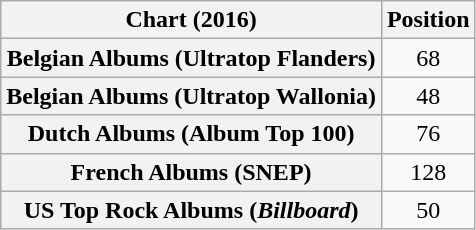<table class="wikitable sortable plainrowheaders" style="text-align:center">
<tr>
<th scope="col">Chart (2016)</th>
<th scope="col">Position</th>
</tr>
<tr>
<th scope="row">Belgian Albums (Ultratop Flanders)</th>
<td>68</td>
</tr>
<tr>
<th scope="row">Belgian Albums (Ultratop Wallonia)</th>
<td>48</td>
</tr>
<tr>
<th scope="row">Dutch Albums (Album Top 100)</th>
<td>76</td>
</tr>
<tr>
<th scope="row">French Albums (SNEP)</th>
<td>128</td>
</tr>
<tr>
<th scope="row">US Top Rock Albums (<em>Billboard</em>)</th>
<td>50</td>
</tr>
</table>
